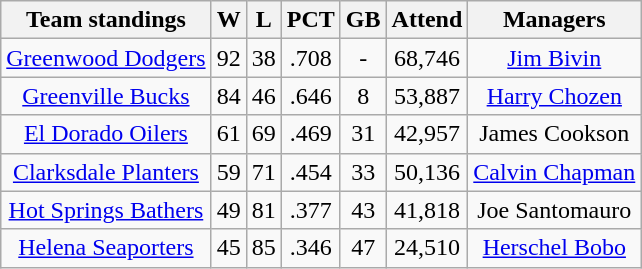<table class="wikitable" style="text-align:center">
<tr>
<th>Team standings</th>
<th>W</th>
<th>L</th>
<th>PCT</th>
<th>GB</th>
<th>Attend</th>
<th>Managers</th>
</tr>
<tr>
<td><a href='#'>Greenwood Dodgers</a></td>
<td>92</td>
<td>38</td>
<td>.708</td>
<td>-</td>
<td>68,746</td>
<td><a href='#'>Jim Bivin</a></td>
</tr>
<tr>
<td><a href='#'>Greenville Bucks</a></td>
<td>84</td>
<td>46</td>
<td>.646</td>
<td>8</td>
<td>53,887</td>
<td><a href='#'>Harry Chozen</a></td>
</tr>
<tr>
<td><a href='#'>El Dorado Oilers</a></td>
<td>61</td>
<td>69</td>
<td>.469</td>
<td>31</td>
<td>42,957</td>
<td>James Cookson</td>
</tr>
<tr>
<td><a href='#'>Clarksdale Planters</a></td>
<td>59</td>
<td>71</td>
<td>.454</td>
<td>33</td>
<td>50,136</td>
<td><a href='#'>Calvin Chapman</a></td>
</tr>
<tr>
<td><a href='#'>Hot Springs Bathers</a></td>
<td>49</td>
<td>81</td>
<td>.377</td>
<td>43</td>
<td>41,818</td>
<td>Joe Santomauro</td>
</tr>
<tr>
<td><a href='#'>Helena Seaporters</a></td>
<td>45</td>
<td>85</td>
<td>.346</td>
<td>47</td>
<td>24,510</td>
<td><a href='#'>Herschel Bobo</a></td>
</tr>
</table>
